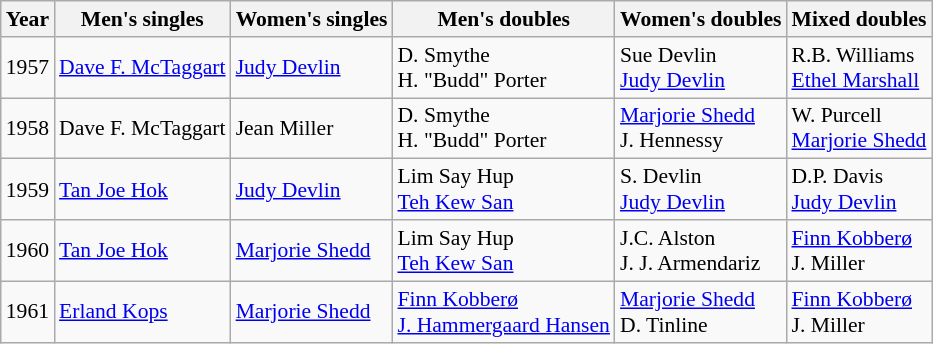<table class=wikitable style="font-size:90%;">
<tr>
<th>Year</th>
<th>Men's singles</th>
<th>Women's singles</th>
<th>Men's doubles</th>
<th>Women's doubles</th>
<th>Mixed doubles</th>
</tr>
<tr>
<td>1957</td>
<td><a href='#'>Dave F. McTaggart</a></td>
<td><a href='#'>Judy Devlin</a></td>
<td>D. Smythe <br> H. "Budd" Porter</td>
<td>Sue Devlin <br> <a href='#'>Judy Devlin</a></td>
<td>R.B. Williams <br> <a href='#'>Ethel Marshall</a></td>
</tr>
<tr>
<td>1958</td>
<td>Dave F. McTaggart</td>
<td>Jean Miller</td>
<td>D. Smythe <br> H. "Budd" Porter</td>
<td><a href='#'>Marjorie Shedd</a> <br> J. Hennessy</td>
<td>W. Purcell <br> <a href='#'>Marjorie Shedd</a></td>
</tr>
<tr>
<td>1959</td>
<td><a href='#'>Tan Joe Hok</a></td>
<td><a href='#'>Judy Devlin</a></td>
<td>Lim Say Hup <br> <a href='#'>Teh Kew San</a></td>
<td>S. Devlin <br> <a href='#'>Judy Devlin</a></td>
<td>D.P. Davis <br> <a href='#'>Judy Devlin</a></td>
</tr>
<tr>
<td>1960</td>
<td><a href='#'>Tan Joe Hok</a></td>
<td><a href='#'>Marjorie Shedd</a></td>
<td>Lim Say Hup <br> <a href='#'>Teh Kew San</a></td>
<td>J.C. Alston <br> J. J. Armendariz</td>
<td><a href='#'>Finn Kobberø</a> <br> J. Miller</td>
</tr>
<tr>
<td>1961</td>
<td><a href='#'>Erland Kops</a></td>
<td><a href='#'>Marjorie Shedd</a></td>
<td><a href='#'>Finn Kobberø</a> <br> <a href='#'>J. Hammergaard Hansen</a></td>
<td><a href='#'>Marjorie Shedd</a> <br> D. Tinline</td>
<td><a href='#'>Finn Kobberø</a> <br> J. Miller</td>
</tr>
</table>
